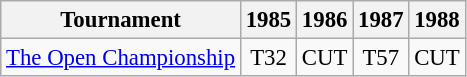<table class="wikitable" style="font-size:95%;text-align:center;">
<tr>
<th>Tournament</th>
<th>1985</th>
<th>1986</th>
<th>1987</th>
<th>1988</th>
</tr>
<tr>
<td align=left><a href='#'>The Open Championship</a></td>
<td>T32</td>
<td>CUT</td>
<td>T57</td>
<td>CUT</td>
</tr>
</table>
